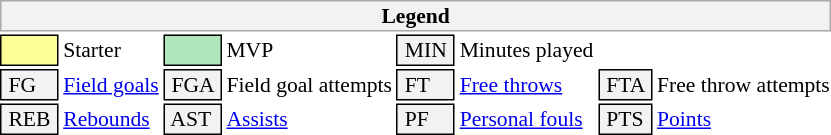<table class="toccolours" style="font-size: 90%; white-space: nowrap;">
<tr>
<th colspan="8" style="background-color: #F2F2F2; border: 1px solid #AAAAAA;">Legend</th>
</tr>
<tr>
<td style="background-color: #FFFF99; border: 1px solid black;"></td>
<td>Starter</td>
<td style="background-color: #AFE6BA; border: 1px solid black;"></td>
<td>MVP</td>
<td style="background-color: #F2F2F2; border: 1px solid black;"> MIN </td>
<td>Minutes played</td>
</tr>
<tr>
<td style="background-color: #F2F2F2; border: 1px solid black;"> FG </td>
<td><a href='#'>Field goals</a></td>
<td style="background-color: #F2F2F2; border: 1px solid black;"> FGA </td>
<td>Field goal attempts</td>
<td style="background-color: #F2F2F2; border: 1px solid black"> FT </td>
<td><a href='#'>Free throws</a></td>
<td style="background-color: #F2F2F2; border: 1px solid black;"> FTA </td>
<td>Free throw attempts</td>
</tr>
<tr>
<td style="background-color: #F2F2F2; border: 1px solid black"> REB </td>
<td><a href='#'>Rebounds</a></td>
<td style="background-color: #F2F2F2; border: 1px solid black"> AST </td>
<td><a href='#'>Assists</a></td>
<td style="background-color: #F2F2F2; border: 1px solid black;"> PF </td>
<td><a href='#'>Personal fouls</a></td>
<td style="background-color: #F2F2F2; border: 1px solid black"> PTS </td>
<td><a href='#'>Points</a></td>
</tr>
</table>
